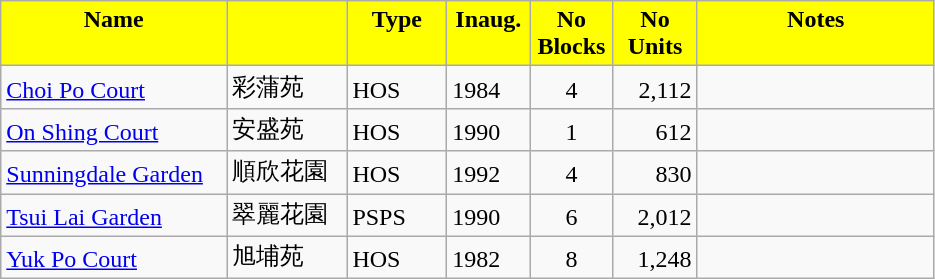<table class="wikitable">
<tr style="font-weight:bold;background-color:yellow" align="center">
<td width="143.25" Height="12.75" valign="top">Name</td>
<td width="72.75" valign="top"></td>
<td width="59.25" valign="top">Type</td>
<td width="48" valign="top">Inaug.</td>
<td width="48" valign="top">No Blocks</td>
<td width="48.75" valign="top">No Units</td>
<td width="150.75" valign="top">Notes</td>
</tr>
<tr valign="bottom">
<td Height="12.75"><a href='#'>Choi Po Court</a></td>
<td>彩蒲苑</td>
<td>HOS</td>
<td>1984</td>
<td align="center">4</td>
<td align="right">2,112</td>
<td></td>
</tr>
<tr valign="bottom">
<td Height="12.75"><a href='#'>On Shing Court</a></td>
<td>安盛苑</td>
<td>HOS</td>
<td>1990</td>
<td align="center">1</td>
<td align="right">612</td>
<td></td>
</tr>
<tr valign="bottom">
<td Height="12.75"><a href='#'>Sunningdale Garden</a></td>
<td>順欣花園</td>
<td>HOS</td>
<td>1992</td>
<td align="center">4</td>
<td align="right">830</td>
<td></td>
</tr>
<tr valign="bottom">
<td Height="12.75"><a href='#'>Tsui Lai Garden</a></td>
<td>翠麗花園</td>
<td>PSPS</td>
<td>1990</td>
<td align="center">6</td>
<td align="right">2,012</td>
<td></td>
</tr>
<tr valign="bottom">
<td Height="12.75"><a href='#'>Yuk Po Court</a></td>
<td>旭埔苑</td>
<td>HOS</td>
<td>1982</td>
<td align="center">8</td>
<td align="right">1,248</td>
<td></td>
</tr>
</table>
